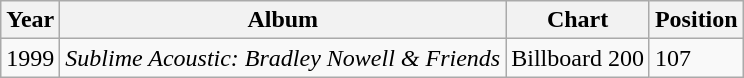<table class="wikitable">
<tr>
<th>Year</th>
<th>Album</th>
<th>Chart</th>
<th>Position</th>
</tr>
<tr>
<td>1999</td>
<td><em>Sublime Acoustic: Bradley Nowell & Friends</em></td>
<td>Billboard 200</td>
<td>107</td>
</tr>
</table>
